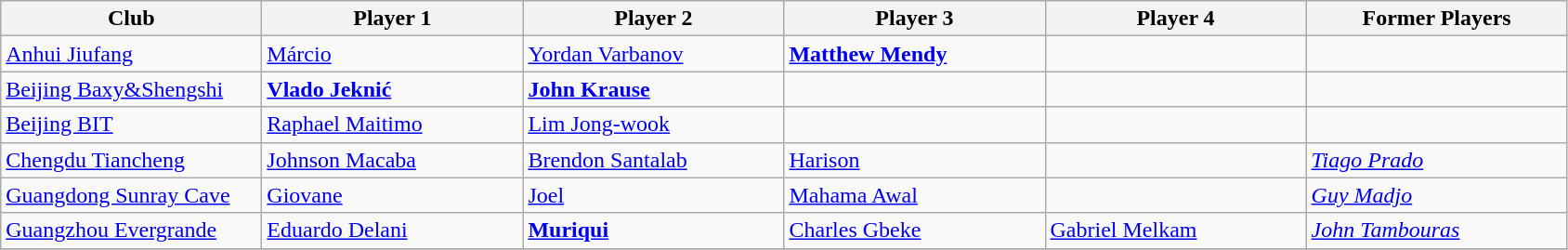<table class="wikitable">
<tr>
<th width="180">Club</th>
<th width="180">Player 1</th>
<th width="180">Player 2</th>
<th width="180">Player 3</th>
<th width="180">Player 4</th>
<th width="180">Former Players</th>
</tr>
<tr>
<td><a href='#'>Anhui Jiufang</a></td>
<td> <a href='#'>Márcio</a></td>
<td> <a href='#'>Yordan Varbanov</a></td>
<td> <strong><a href='#'>Matthew Mendy</a></strong></td>
<td></td>
<td></td>
</tr>
<tr>
<td><a href='#'>Beijing Baxy&Shengshi</a></td>
<td> <strong><a href='#'>Vlado Jeknić</a></strong></td>
<td> <strong><a href='#'>John Krause</a></strong></td>
<td></td>
<td></td>
<td></td>
</tr>
<tr>
<td><a href='#'>Beijing BIT</a></td>
<td> <a href='#'>Raphael Maitimo</a></td>
<td> <a href='#'>Lim Jong-wook</a></td>
<td></td>
<td></td>
<td></td>
</tr>
<tr>
<td><a href='#'>Chengdu Tiancheng</a></td>
<td> <a href='#'>Johnson Macaba</a></td>
<td> <a href='#'>Brendon Santalab</a></td>
<td> <a href='#'>Harison</a></td>
<td></td>
<td> <em><a href='#'>Tiago Prado</a></em></td>
</tr>
<tr>
<td><a href='#'>Guangdong Sunray Cave</a></td>
<td> <a href='#'>Giovane</a></td>
<td> <a href='#'>Joel</a></td>
<td> <a href='#'>Mahama Awal</a></td>
<td></td>
<td> <em><a href='#'>Guy Madjo</a></em></td>
</tr>
<tr>
<td><a href='#'>Guangzhou Evergrande</a></td>
<td> <a href='#'>Eduardo Delani</a></td>
<td> <strong><a href='#'>Muriqui</a></strong></td>
<td> <a href='#'>Charles Gbeke</a></td>
<td> <a href='#'>Gabriel Melkam</a></td>
<td> <em><a href='#'>John Tambouras</a></em></td>
</tr>
<tr>
</tr>
</table>
